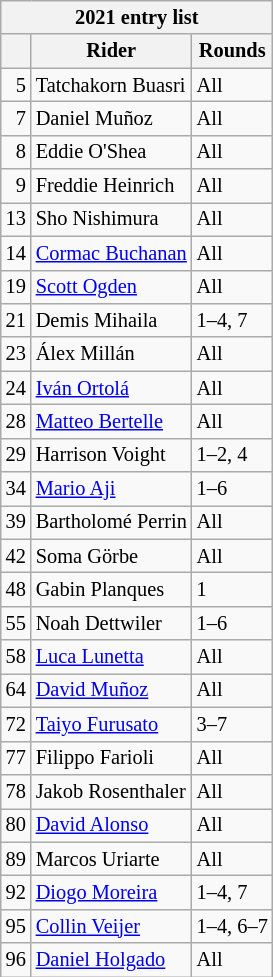<table class="wikitable" style="font-size: 85%">
<tr>
<th colspan=3>2021 entry list</th>
</tr>
<tr>
<th></th>
<th>Rider</th>
<th>Rounds</th>
</tr>
<tr>
<td align=right>5</td>
<td> Tatchakorn Buasri</td>
<td>All</td>
</tr>
<tr>
<td align=right>7</td>
<td> Daniel Muñoz</td>
<td>All</td>
</tr>
<tr>
<td align=right>8</td>
<td> Eddie O'Shea</td>
<td>All</td>
</tr>
<tr>
<td align=right>9</td>
<td> Freddie Heinrich</td>
<td>All</td>
</tr>
<tr>
<td align=right>13</td>
<td> Sho Nishimura</td>
<td>All</td>
</tr>
<tr>
<td align=right>14</td>
<td> <a href='#'>Cormac Buchanan</a></td>
<td>All</td>
</tr>
<tr>
<td align=right>19</td>
<td> <a href='#'>Scott Ogden</a></td>
<td>All</td>
</tr>
<tr>
<td align=right>21</td>
<td> Demis Mihaila</td>
<td>1–4, 7</td>
</tr>
<tr>
<td align=right>23</td>
<td> Álex Millán</td>
<td>All</td>
</tr>
<tr>
<td align=right>24</td>
<td> <a href='#'>Iván Ortolá</a></td>
<td>All</td>
</tr>
<tr>
<td align=right>28</td>
<td> <a href='#'>Matteo Bertelle</a></td>
<td>All</td>
</tr>
<tr>
<td align=right>29</td>
<td> Harrison Voight</td>
<td>1–2, 4</td>
</tr>
<tr>
<td align=right>34</td>
<td> <a href='#'>Mario Aji</a></td>
<td>1–6</td>
</tr>
<tr>
<td align=right>39</td>
<td> Bartholomé Perrin</td>
<td>All</td>
</tr>
<tr>
<td align=right>42</td>
<td> Soma Görbe</td>
<td>All</td>
</tr>
<tr>
<td align=right>48</td>
<td> Gabin Planques</td>
<td>1</td>
</tr>
<tr>
<td align=right>55</td>
<td> Noah Dettwiler</td>
<td>1–6</td>
</tr>
<tr>
<td align=right>58</td>
<td> <a href='#'>Luca Lunetta</a></td>
<td>All</td>
</tr>
<tr>
<td align=right>64</td>
<td> <a href='#'>David Muñoz</a></td>
<td>All</td>
</tr>
<tr>
<td align=right>72</td>
<td> <a href='#'>Taiyo Furusato</a></td>
<td>3–7</td>
</tr>
<tr>
<td align=right>77</td>
<td> Filippo Farioli</td>
<td>All</td>
</tr>
<tr>
<td align=right>78</td>
<td> Jakob Rosenthaler</td>
<td>All</td>
</tr>
<tr>
<td align=right>80</td>
<td> <a href='#'>David Alonso</a></td>
<td>All</td>
</tr>
<tr>
<td align=right>89</td>
<td> Marcos Uriarte</td>
<td>All</td>
</tr>
<tr>
<td align=right>92</td>
<td> <a href='#'>Diogo Moreira</a></td>
<td>1–4, 7</td>
</tr>
<tr>
<td align=right>95</td>
<td> <a href='#'>Collin Veijer</a></td>
<td>1–4, 6–7</td>
</tr>
<tr>
<td align=right>96</td>
<td> <a href='#'>Daniel Holgado</a></td>
<td>All</td>
</tr>
</table>
